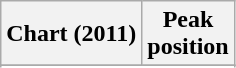<table class="wikitable sortable plainrowheaders" style="text-align:center">
<tr>
<th scope="col">Chart (2011)</th>
<th scope="col">Peak<br>position</th>
</tr>
<tr>
</tr>
<tr>
</tr>
<tr>
</tr>
<tr>
</tr>
<tr>
</tr>
<tr>
</tr>
<tr>
</tr>
<tr>
</tr>
<tr>
</tr>
<tr>
</tr>
<tr>
</tr>
<tr>
</tr>
</table>
